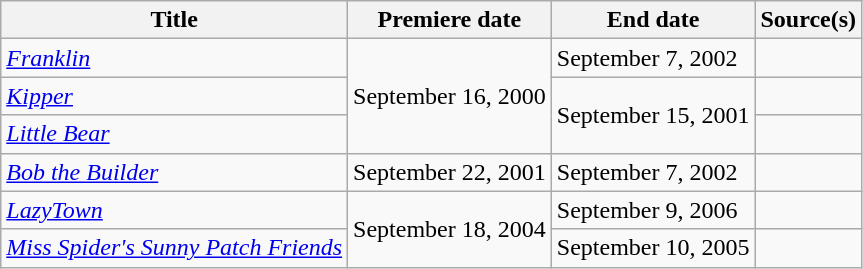<table class="wikitable sortable">
<tr>
<th>Title</th>
<th>Premiere date</th>
<th>End date</th>
<th>Source(s)</th>
</tr>
<tr>
<td><em><a href='#'>Franklin</a></em></td>
<td rowspan="3">September 16, 2000</td>
<td>September 7, 2002</td>
<td></td>
</tr>
<tr>
<td><em><a href='#'>Kipper</a></em></td>
<td rowspan="2">September 15, 2001</td>
<td></td>
</tr>
<tr>
<td><em><a href='#'>Little Bear</a></em></td>
<td></td>
</tr>
<tr>
<td><em><a href='#'>Bob the Builder</a></em></td>
<td>September 22, 2001</td>
<td>September 7, 2002</td>
<td></td>
</tr>
<tr>
<td><em><a href='#'>LazyTown</a></em></td>
<td rowspan=2>September 18, 2004</td>
<td>September 9, 2006</td>
<td></td>
</tr>
<tr>
<td><em><a href='#'>Miss Spider's Sunny Patch Friends</a></em></td>
<td>September 10, 2005</td>
<td></td>
</tr>
</table>
